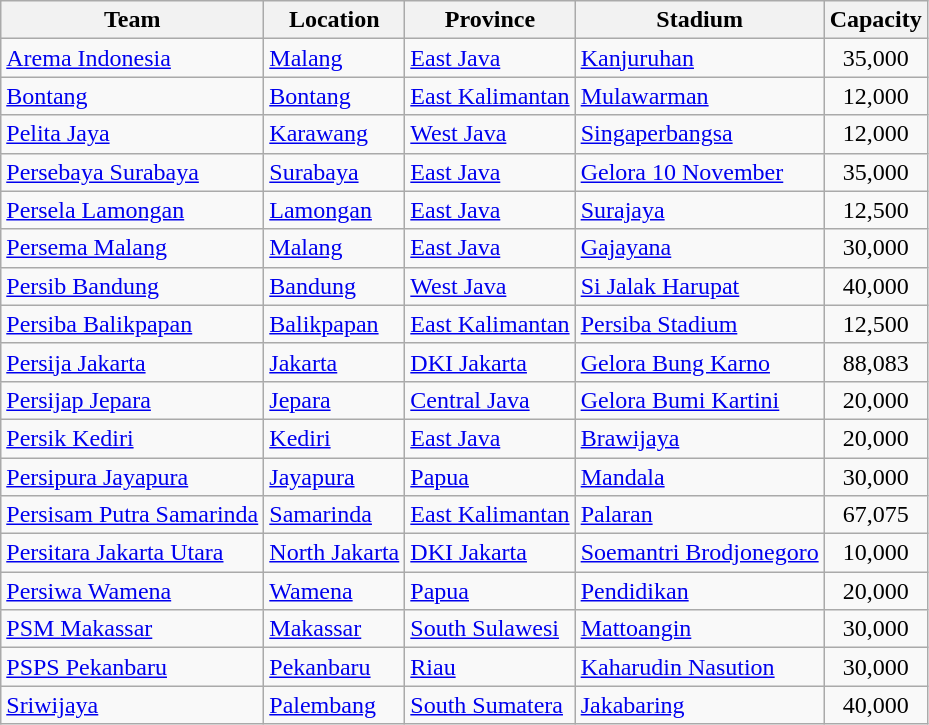<table class="wikitable sortable">
<tr>
<th>Team</th>
<th>Location</th>
<th>Province</th>
<th>Stadium</th>
<th>Capacity</th>
</tr>
<tr>
<td><a href='#'>Arema Indonesia</a></td>
<td><a href='#'>Malang</a></td>
<td><a href='#'>East Java</a></td>
<td><a href='#'>Kanjuruhan</a></td>
<td align=center>35,000</td>
</tr>
<tr>
<td><a href='#'>Bontang</a></td>
<td><a href='#'>Bontang</a></td>
<td><a href='#'>East Kalimantan</a></td>
<td><a href='#'>Mulawarman</a></td>
<td align=center>12,000</td>
</tr>
<tr>
<td><a href='#'>Pelita Jaya</a></td>
<td><a href='#'>Karawang</a></td>
<td><a href='#'>West Java</a></td>
<td><a href='#'>Singaperbangsa</a></td>
<td align=center>12,000</td>
</tr>
<tr>
<td><a href='#'>Persebaya Surabaya</a></td>
<td><a href='#'>Surabaya</a></td>
<td><a href='#'>East Java</a></td>
<td><a href='#'>Gelora 10 November</a></td>
<td align=center>35,000</td>
</tr>
<tr>
<td><a href='#'>Persela Lamongan</a></td>
<td><a href='#'>Lamongan</a></td>
<td><a href='#'>East Java</a></td>
<td><a href='#'>Surajaya</a></td>
<td align=center>12,500</td>
</tr>
<tr>
<td><a href='#'>Persema Malang</a></td>
<td><a href='#'>Malang</a></td>
<td><a href='#'>East Java</a></td>
<td><a href='#'>Gajayana</a></td>
<td align=center>30,000</td>
</tr>
<tr>
<td><a href='#'>Persib Bandung</a></td>
<td><a href='#'>Bandung</a></td>
<td><a href='#'>West Java</a></td>
<td><a href='#'>Si Jalak Harupat</a></td>
<td align=center>40,000</td>
</tr>
<tr>
<td><a href='#'>Persiba Balikpapan</a></td>
<td><a href='#'>Balikpapan</a></td>
<td><a href='#'>East Kalimantan</a></td>
<td><a href='#'>Persiba Stadium</a></td>
<td align=center>12,500</td>
</tr>
<tr>
<td><a href='#'>Persija Jakarta</a></td>
<td><a href='#'>Jakarta</a></td>
<td><a href='#'>DKI Jakarta</a></td>
<td><a href='#'>Gelora Bung Karno</a></td>
<td align=center>88,083</td>
</tr>
<tr>
<td><a href='#'>Persijap Jepara</a></td>
<td><a href='#'>Jepara</a></td>
<td><a href='#'>Central Java</a></td>
<td><a href='#'>Gelora Bumi Kartini</a></td>
<td align=center>20,000</td>
</tr>
<tr>
<td><a href='#'>Persik Kediri</a></td>
<td><a href='#'>Kediri</a></td>
<td><a href='#'>East Java</a></td>
<td><a href='#'>Brawijaya</a></td>
<td align=center>20,000</td>
</tr>
<tr>
<td><a href='#'>Persipura Jayapura</a></td>
<td><a href='#'>Jayapura</a></td>
<td><a href='#'>Papua</a></td>
<td><a href='#'>Mandala</a></td>
<td align=center>30,000</td>
</tr>
<tr>
<td><a href='#'>Persisam Putra Samarinda</a></td>
<td><a href='#'>Samarinda</a></td>
<td><a href='#'>East Kalimantan</a></td>
<td><a href='#'>Palaran</a></td>
<td align=center>67,075</td>
</tr>
<tr>
<td><a href='#'>Persitara Jakarta Utara</a></td>
<td><a href='#'>North Jakarta</a></td>
<td><a href='#'>DKI Jakarta</a></td>
<td><a href='#'>Soemantri Brodjonegoro</a></td>
<td align=center>10,000</td>
</tr>
<tr>
<td><a href='#'>Persiwa Wamena</a></td>
<td><a href='#'>Wamena</a></td>
<td><a href='#'>Papua</a></td>
<td><a href='#'>Pendidikan</a></td>
<td align=center>20,000</td>
</tr>
<tr>
<td><a href='#'>PSM Makassar</a></td>
<td><a href='#'>Makassar</a></td>
<td><a href='#'>South Sulawesi</a></td>
<td><a href='#'>Mattoangin</a></td>
<td align=center>30,000</td>
</tr>
<tr>
<td><a href='#'>PSPS Pekanbaru</a></td>
<td><a href='#'>Pekanbaru</a></td>
<td><a href='#'>Riau</a></td>
<td><a href='#'>Kaharudin Nasution</a></td>
<td align=center>30,000</td>
</tr>
<tr>
<td><a href='#'>Sriwijaya</a></td>
<td><a href='#'>Palembang</a></td>
<td><a href='#'>South Sumatera</a></td>
<td><a href='#'>Jakabaring</a></td>
<td align=center>40,000</td>
</tr>
</table>
